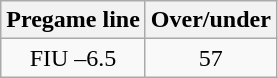<table class="wikitable">
<tr align="center">
<th style=>Pregame line</th>
<th style=>Over/under</th>
</tr>
<tr align="center">
<td>FIU –6.5</td>
<td>57</td>
</tr>
</table>
